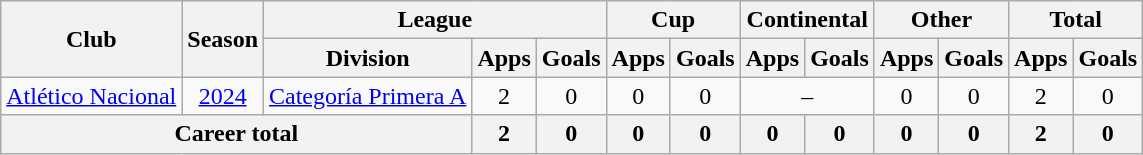<table class=wikitable style=text-align:center>
<tr>
<th rowspan="2">Club</th>
<th rowspan="2">Season</th>
<th colspan="3">League</th>
<th colspan="2">Cup</th>
<th colspan="2">Continental</th>
<th colspan="2">Other</th>
<th colspan="2">Total</th>
</tr>
<tr>
<th>Division</th>
<th>Apps</th>
<th>Goals</th>
<th>Apps</th>
<th>Goals</th>
<th>Apps</th>
<th>Goals</th>
<th>Apps</th>
<th>Goals</th>
<th>Apps</th>
<th>Goals</th>
</tr>
<tr>
<td><a href='#'>Atlético Nacional</a></td>
<td><a href='#'>2024</a></td>
<td><a href='#'>Categoría Primera A</a></td>
<td>2</td>
<td>0</td>
<td>0</td>
<td>0</td>
<td colspan="2">–</td>
<td>0</td>
<td>0</td>
<td>2</td>
<td>0</td>
</tr>
<tr>
<th colspan="3"><strong>Career total</strong></th>
<th>2</th>
<th>0</th>
<th>0</th>
<th>0</th>
<th>0</th>
<th>0</th>
<th>0</th>
<th>0</th>
<th>2</th>
<th>0</th>
</tr>
</table>
